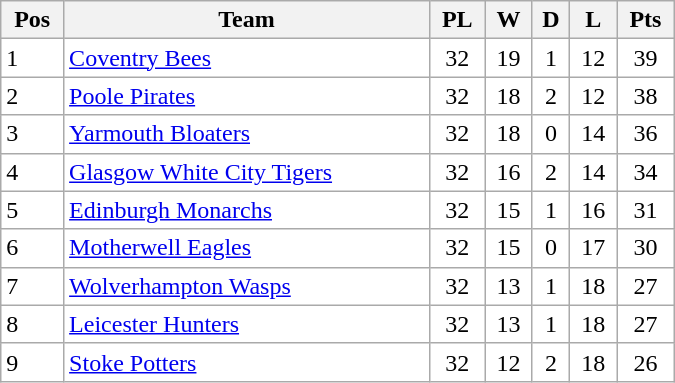<table class=wikitable width="450" style="background:#FFFFFF;">
<tr>
<th>Pos</th>
<th>Team</th>
<th>PL</th>
<th>W</th>
<th>D</th>
<th>L</th>
<th>Pts</th>
</tr>
<tr>
<td>1</td>
<td><a href='#'>Coventry Bees</a></td>
<td align="center">32</td>
<td align="center">19</td>
<td align="center">1</td>
<td align="center">12</td>
<td align="center">39</td>
</tr>
<tr>
<td>2</td>
<td><a href='#'>Poole Pirates</a></td>
<td align="center">32</td>
<td align="center">18</td>
<td align="center">2</td>
<td align="center">12</td>
<td align="center">38</td>
</tr>
<tr>
<td>3</td>
<td><a href='#'>Yarmouth Bloaters</a></td>
<td align="center">32</td>
<td align="center">18</td>
<td align="center">0</td>
<td align="center">14</td>
<td align="center">36</td>
</tr>
<tr>
<td>4</td>
<td><a href='#'>Glasgow White City Tigers</a></td>
<td align="center">32</td>
<td align="center">16</td>
<td align="center">2</td>
<td align="center">14</td>
<td align="center">34</td>
</tr>
<tr>
<td>5</td>
<td><a href='#'>Edinburgh Monarchs</a></td>
<td align="center">32</td>
<td align="center">15</td>
<td align="center">1</td>
<td align="center">16</td>
<td align="center">31</td>
</tr>
<tr>
<td>6</td>
<td><a href='#'>Motherwell Eagles</a></td>
<td align="center">32</td>
<td align="center">15</td>
<td align="center">0</td>
<td align="center">17</td>
<td align="center">30</td>
</tr>
<tr>
<td>7</td>
<td><a href='#'>Wolverhampton Wasps</a></td>
<td align="center">32</td>
<td align="center">13</td>
<td align="center">1</td>
<td align="center">18</td>
<td align="center">27</td>
</tr>
<tr>
<td>8</td>
<td><a href='#'>Leicester Hunters</a></td>
<td align="center">32</td>
<td align="center">13</td>
<td align="center">1</td>
<td align="center">18</td>
<td align="center">27</td>
</tr>
<tr>
<td>9</td>
<td><a href='#'>Stoke Potters</a></td>
<td align="center">32</td>
<td align="center">12</td>
<td align="center">2</td>
<td align="center">18</td>
<td align="center">26</td>
</tr>
</table>
